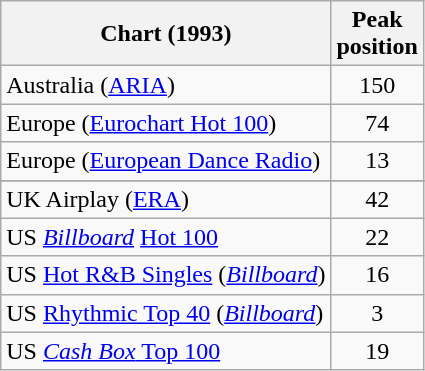<table class="wikitable sortable">
<tr>
<th>Chart (1993)</th>
<th>Peak<br>position</th>
</tr>
<tr>
<td>Australia (<a href='#'>ARIA</a>)</td>
<td align="center">150</td>
</tr>
<tr>
<td>Europe (<a href='#'>Eurochart Hot 100</a>)</td>
<td align="center">74</td>
</tr>
<tr>
<td>Europe (<a href='#'>European Dance Radio</a>)</td>
<td align="center">13</td>
</tr>
<tr>
</tr>
<tr>
<td>UK Airplay (<a href='#'>ERA</a>)</td>
<td align="center">42</td>
</tr>
<tr>
<td>US <em><a href='#'>Billboard</a></em> <a href='#'>Hot 100</a></td>
<td align="center">22</td>
</tr>
<tr>
<td>US <a href='#'>Hot R&B Singles</a> (<em><a href='#'>Billboard</a></em>)</td>
<td align="center">16</td>
</tr>
<tr>
<td>US <a href='#'>Rhythmic Top 40</a> (<em><a href='#'>Billboard</a></em>)</td>
<td align="center">3</td>
</tr>
<tr>
<td>US <a href='#'><em>Cash Box</em> Top 100</a></td>
<td align="center">19</td>
</tr>
</table>
